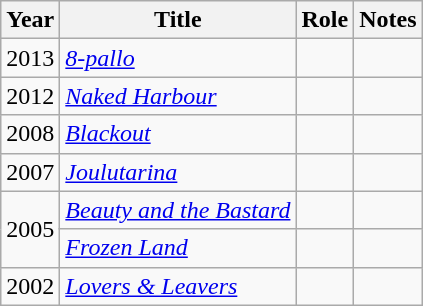<table class="wikitable sortable">
<tr>
<th>Year</th>
<th>Title</th>
<th>Role</th>
<th class="unsortable">Notes</th>
</tr>
<tr>
<td>2013</td>
<td><em><a href='#'>8-pallo</a></em></td>
<td></td>
<td></td>
</tr>
<tr>
<td>2012</td>
<td><em><a href='#'>Naked Harbour</a></em></td>
<td></td>
<td></td>
</tr>
<tr>
<td>2008</td>
<td><em><a href='#'>Blackout</a></em></td>
<td></td>
<td></td>
</tr>
<tr>
<td>2007</td>
<td><em><a href='#'>Joulutarina</a></em></td>
<td></td>
<td></td>
</tr>
<tr>
<td rowspan=2>2005</td>
<td><em><a href='#'>Beauty and the Bastard</a></em></td>
<td></td>
<td></td>
</tr>
<tr>
<td><em><a href='#'>Frozen Land</a></em></td>
<td></td>
<td></td>
</tr>
<tr>
<td>2002</td>
<td><em><a href='#'>Lovers & Leavers</a></em></td>
<td></td>
<td></td>
</tr>
</table>
